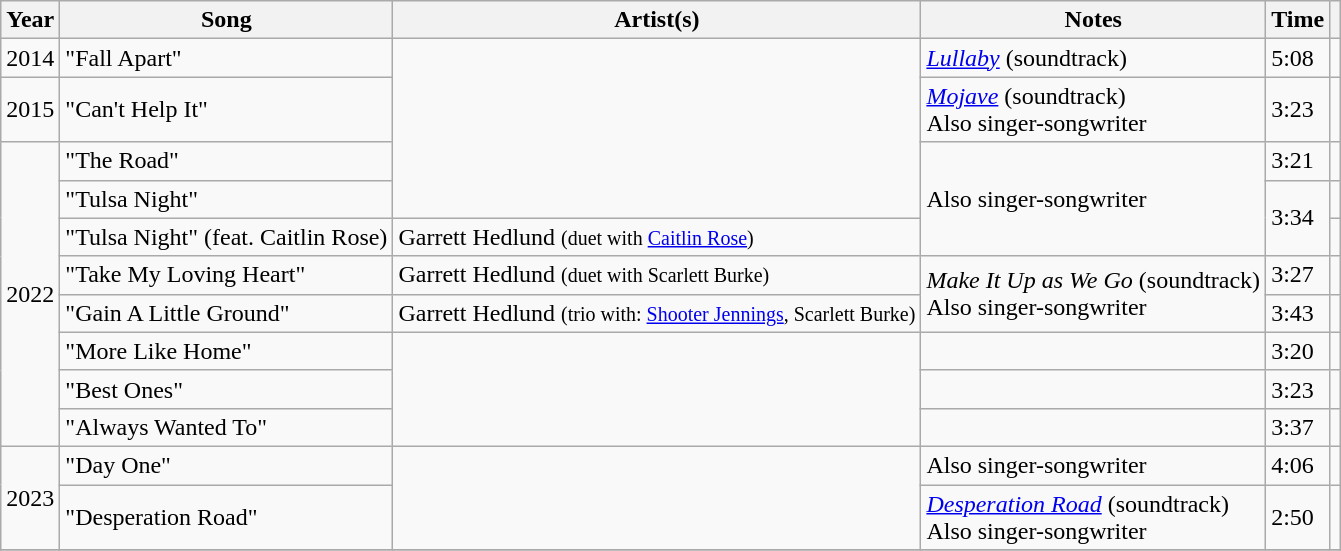<table class="wikitable sortable">
<tr>
<th>Year</th>
<th>Song</th>
<th>Artist(s)</th>
<th class="unsortable">Notes</th>
<th>Time</th>
<th class="unsortable"></th>
</tr>
<tr>
<td>2014</td>
<td>"Fall Apart"</td>
<td rowspan="4"></td>
<td><em><a href='#'>Lullaby</a></em> (soundtrack)</td>
<td>5:08</td>
<td></td>
</tr>
<tr>
<td>2015</td>
<td>"Can't Help It"</td>
<td><em><a href='#'>Mojave</a></em> (soundtrack)<br>Also singer-songwriter</td>
<td>3:23</td>
<td></td>
</tr>
<tr>
<td rowspan="8">2022</td>
<td>"The Road"</td>
<td rowspan="3">Also singer-songwriter</td>
<td>3:21</td>
<td></td>
</tr>
<tr>
<td>"Tulsa Night"</td>
<td rowspan="2">3:34</td>
<td></td>
</tr>
<tr>
<td>"Tulsa Night" (feat. Caitlin Rose)</td>
<td>Garrett Hedlund <small>(duet with <a href='#'>Caitlin Rose</a>)</small></td>
<td></td>
</tr>
<tr>
<td>"Take My Loving Heart"</td>
<td>Garrett Hedlund <small>(duet with Scarlett Burke)</small></td>
<td rowspan="2"><em>Make It Up as We Go</em> (soundtrack)<br>Also singer-songwriter</td>
<td>3:27</td>
<td></td>
</tr>
<tr>
<td>"Gain A Little Ground"</td>
<td>Garrett Hedlund <small>(trio with: <a href='#'>Shooter Jennings</a>, Scarlett Burke)</small></td>
<td>3:43</td>
<td></td>
</tr>
<tr>
<td>"More Like Home"</td>
<td rowspan="3"></td>
<td></td>
<td>3:20</td>
<td></td>
</tr>
<tr>
<td>"Best Ones"</td>
<td></td>
<td>3:23</td>
<td></td>
</tr>
<tr>
<td>"Always Wanted To"</td>
<td></td>
<td>3:37</td>
<td></td>
</tr>
<tr>
<td rowspan="2">2023</td>
<td>"Day One"</td>
<td rowspan="2"></td>
<td>Also singer-songwriter</td>
<td>4:06</td>
<td></td>
</tr>
<tr>
<td>"Desperation Road"</td>
<td><em><a href='#'>Desperation Road</a></em> (soundtrack)<br>Also singer-songwriter</td>
<td>2:50</td>
<td></td>
</tr>
<tr>
</tr>
</table>
